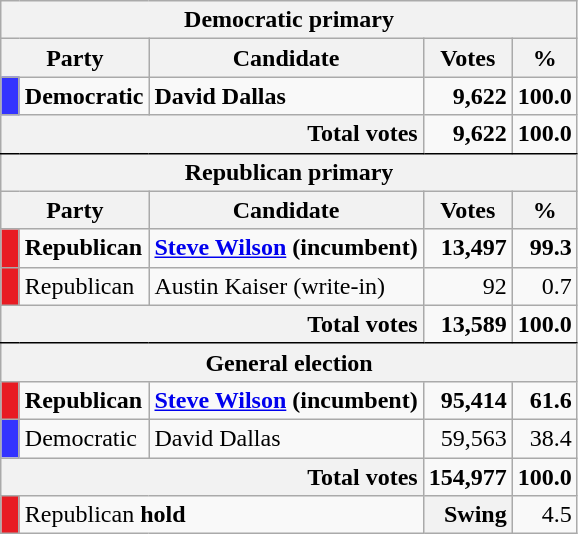<table class="wikitable">
<tr>
<th colspan=5>Democratic primary</th>
</tr>
<tr>
<th colspan=2>Party</th>
<th>Candidate</th>
<th>Votes</th>
<th>%</th>
</tr>
<tr>
<td style="width:5px; background:#3333FF"></td>
<td><strong>Democratic</strong></td>
<td><strong>David Dallas</strong></td>
<td style="text-align:right;margin-right:0.5em"><strong>9,622</strong></td>
<td style="text-align:right;margin-right:0.5em"><strong>100.0</strong></td>
</tr>
<tr>
<th colspan=3; style="text-align:right; border-bottom:solid 1px black">Total votes</th>
<td style="border-bottom:solid 1px black;text-align:right;margin-right:0.5em"><strong>9,622</strong></td>
<td style="border-bottom:solid 1px black;text-align:right;margin-right:0.5em"><strong>100.0</strong></td>
</tr>
<tr>
<th colspan=5>Republican primary</th>
</tr>
<tr>
<th colspan=2>Party</th>
<th>Candidate</th>
<th>Votes</th>
<th>%</th>
</tr>
<tr>
<td style="width:5px; background:#E81B23"></td>
<td><strong>Republican</strong></td>
<td><strong><a href='#'>Steve Wilson</a> (incumbent)</strong></td>
<td style="text-align:right;margin-right:0.5em"><strong>13,497</strong></td>
<td style="text-align:right;margin-right:0.5em"><strong>99.3</strong></td>
</tr>
<tr>
<td style="width:5px; background:#E81B23"></td>
<td>Republican</td>
<td>Austin Kaiser (write-in)</td>
<td style="text-align:right;margin-right:0.5em">92</td>
<td style="text-align:right;margin-right:0.5em">0.7</td>
</tr>
<tr>
<th colspan=3; style="text-align:right; border-bottom:solid 1px black">Total votes</th>
<td style="border-bottom:solid 1px black;text-align:right;margin-right:0.5em"><strong>13,589</strong></td>
<td style="border-bottom:solid 1px black;text-align:right;margin-right:0.5em"><strong>100.0</strong></td>
</tr>
<tr>
<th colspan=5>General election</th>
</tr>
<tr>
<td style="width:5px; background:#E81B23"></td>
<td><strong>Republican</strong></td>
<td><strong><a href='#'>Steve Wilson</a> (incumbent)</strong></td>
<td style="text-align:right;margin-right:0.5em"><strong>95,414</strong></td>
<td style="text-align:right;margin-right:0.5em"><strong>61.6</strong></td>
</tr>
<tr>
<td style="width:5px; background:#3333FF"></td>
<td>Democratic</td>
<td>David Dallas</td>
<td style="text-align:right;margin-right:0.5em">59,563</td>
<td style="text-align:right;margin-right:0.5em">38.4</td>
</tr>
<tr>
<th colspan=3; style="text-align:right">Total votes</th>
<td style="text-align:right;margin-right:0.5em"><strong>154,977</strong></td>
<td style="text-align:right;margin-right:0.5em"><strong>100.0</strong></td>
</tr>
<tr>
<td style="width:5px; background:#E81B23"></td>
<td colspan=2>Republican <strong>hold</strong></td>
<th style="text-align:right;margin-right:0.5em">Swing</th>
<td style="text-align:right;margin-right:0.5em">4.5</td>
</tr>
</table>
